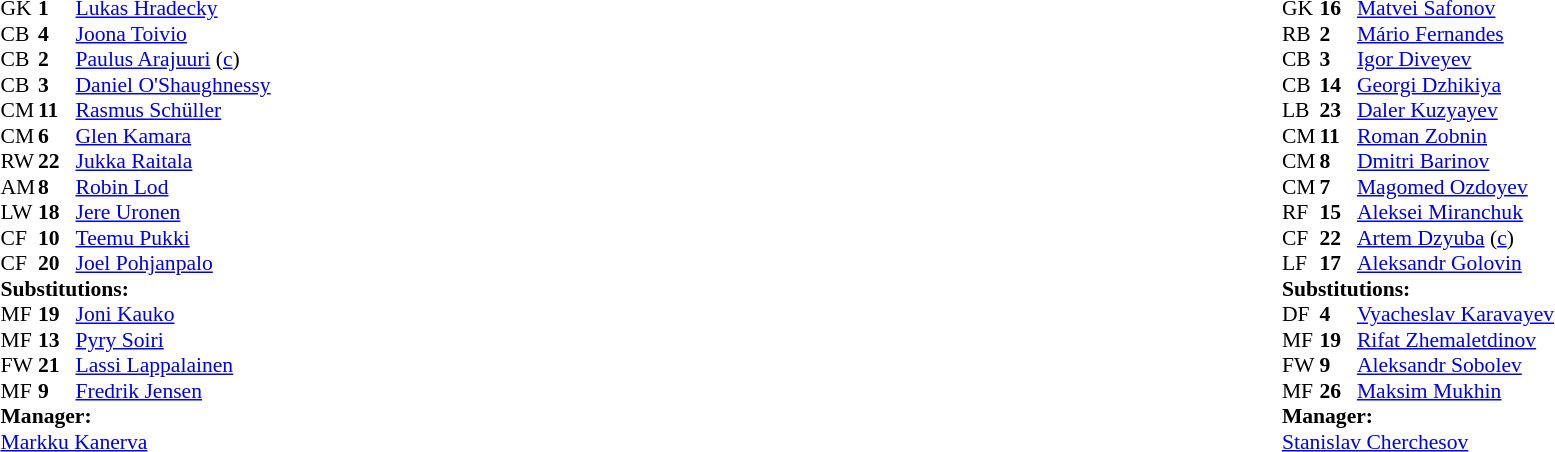<table width="100%">
<tr>
<td valign="top" width="40%"><br><table style="font-size:90%" cellspacing="0" cellpadding="0">
<tr>
<th width=25></th>
<th width=25></th>
</tr>
<tr>
<td>GK</td>
<td><strong>1</strong></td>
<td><a href='#'>Lukas Hradecky</a></td>
</tr>
<tr>
<td>CB</td>
<td><strong>4</strong></td>
<td><a href='#'>Joona Toivio</a></td>
<td></td>
<td></td>
</tr>
<tr>
<td>CB</td>
<td><strong>2</strong></td>
<td><a href='#'>Paulus Arajuuri</a> (<a href='#'>c</a>)</td>
</tr>
<tr>
<td>CB</td>
<td><strong>3</strong></td>
<td><a href='#'>Daniel O'Shaughnessy</a></td>
<td></td>
</tr>
<tr>
<td>CM</td>
<td><strong>11</strong></td>
<td><a href='#'>Rasmus Schüller</a></td>
<td></td>
<td></td>
</tr>
<tr>
<td>CM</td>
<td><strong>6</strong></td>
<td><a href='#'>Glen Kamara</a></td>
<td></td>
</tr>
<tr>
<td>RW</td>
<td><strong>22</strong></td>
<td><a href='#'>Jukka Raitala</a></td>
<td></td>
<td></td>
</tr>
<tr>
<td>AM</td>
<td><strong>8</strong></td>
<td><a href='#'>Robin Lod</a></td>
</tr>
<tr>
<td>LW</td>
<td><strong>18</strong></td>
<td><a href='#'>Jere Uronen</a></td>
</tr>
<tr>
<td>CF</td>
<td><strong>10</strong></td>
<td><a href='#'>Teemu Pukki</a></td>
<td></td>
<td></td>
</tr>
<tr>
<td>CF</td>
<td><strong>20</strong></td>
<td><a href='#'>Joel Pohjanpalo</a></td>
</tr>
<tr>
<td colspan=3><strong>Substitutions:</strong></td>
</tr>
<tr>
<td>MF</td>
<td><strong>19</strong></td>
<td><a href='#'>Joni Kauko</a></td>
<td></td>
<td></td>
</tr>
<tr>
<td>MF</td>
<td><strong>13</strong></td>
<td><a href='#'>Pyry Soiri</a></td>
<td></td>
<td></td>
</tr>
<tr>
<td>FW</td>
<td><strong>21</strong></td>
<td><a href='#'>Lassi Lappalainen</a></td>
<td></td>
<td></td>
</tr>
<tr>
<td>MF</td>
<td><strong>9</strong></td>
<td><a href='#'>Fredrik Jensen</a></td>
<td></td>
<td></td>
</tr>
<tr>
<td colspan=3><strong>Manager:</strong></td>
</tr>
<tr>
<td colspan=3><a href='#'>Markku Kanerva</a></td>
</tr>
</table>
</td>
<td valign="top"></td>
<td valign="top" width="50%"><br><table style="font-size:90%; margin:auto" cellspacing="0" cellpadding="0">
<tr>
<th width=25></th>
<th width=25></th>
</tr>
<tr>
<td>GK</td>
<td><strong>16</strong></td>
<td><a href='#'>Matvei Safonov</a></td>
</tr>
<tr>
<td>RB</td>
<td><strong>2</strong></td>
<td><a href='#'>Mário Fernandes</a></td>
<td></td>
<td></td>
</tr>
<tr>
<td>CB</td>
<td><strong>3</strong></td>
<td><a href='#'>Igor Diveyev</a></td>
</tr>
<tr>
<td>CB</td>
<td><strong>14</strong></td>
<td><a href='#'>Georgi Dzhikiya</a></td>
<td></td>
</tr>
<tr>
<td>LB</td>
<td><strong>23</strong></td>
<td><a href='#'>Daler Kuzyayev</a></td>
</tr>
<tr>
<td>CM</td>
<td><strong>11</strong></td>
<td><a href='#'>Roman Zobnin</a></td>
</tr>
<tr>
<td>CM</td>
<td><strong>8</strong></td>
<td><a href='#'>Dmitri Barinov</a></td>
<td></td>
</tr>
<tr>
<td>CM</td>
<td><strong>7</strong></td>
<td><a href='#'>Magomed Ozdoyev</a></td>
<td></td>
<td></td>
</tr>
<tr>
<td>RF</td>
<td><strong>15</strong></td>
<td><a href='#'>Aleksei Miranchuk</a></td>
<td></td>
<td></td>
</tr>
<tr>
<td>CF</td>
<td><strong>22</strong></td>
<td><a href='#'>Artem Dzyuba</a> (<a href='#'>c</a>)</td>
<td></td>
<td></td>
</tr>
<tr>
<td>LF</td>
<td><strong>17</strong></td>
<td><a href='#'>Aleksandr Golovin</a></td>
</tr>
<tr>
<td colspan=3><strong>Substitutions:</strong></td>
</tr>
<tr>
<td>DF</td>
<td><strong>4</strong></td>
<td><a href='#'>Vyacheslav Karavayev</a></td>
<td></td>
<td></td>
</tr>
<tr>
<td>MF</td>
<td><strong>19</strong></td>
<td><a href='#'>Rifat Zhemaletdinov</a></td>
<td></td>
<td></td>
</tr>
<tr>
<td>FW</td>
<td><strong>9</strong></td>
<td><a href='#'>Aleksandr Sobolev</a></td>
<td></td>
<td></td>
</tr>
<tr>
<td>MF</td>
<td><strong>26</strong></td>
<td><a href='#'>Maksim Mukhin</a></td>
<td></td>
<td></td>
</tr>
<tr>
<td colspan=3><strong>Manager:</strong></td>
</tr>
<tr>
<td colspan=3><a href='#'>Stanislav Cherchesov</a></td>
</tr>
</table>
</td>
</tr>
</table>
